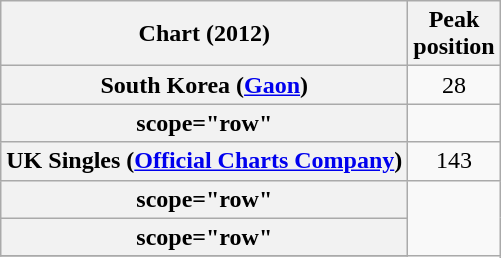<table class="wikitable sortable plainrowheaders" style="text-align:center;">
<tr>
<th scope="col">Chart (2012)</th>
<th scope="col">Peak<br>position</th>
</tr>
<tr>
<th scope="row">South Korea (<a href='#'>Gaon</a>)</th>
<td align=center>28</td>
</tr>
<tr>
<th>scope="row"</th>
</tr>
<tr>
<th scope="row">UK Singles (<a href='#'>Official Charts Company</a>)</th>
<td>143</td>
</tr>
<tr>
<th>scope="row"</th>
</tr>
<tr>
<th>scope="row"</th>
</tr>
<tr>
</tr>
</table>
